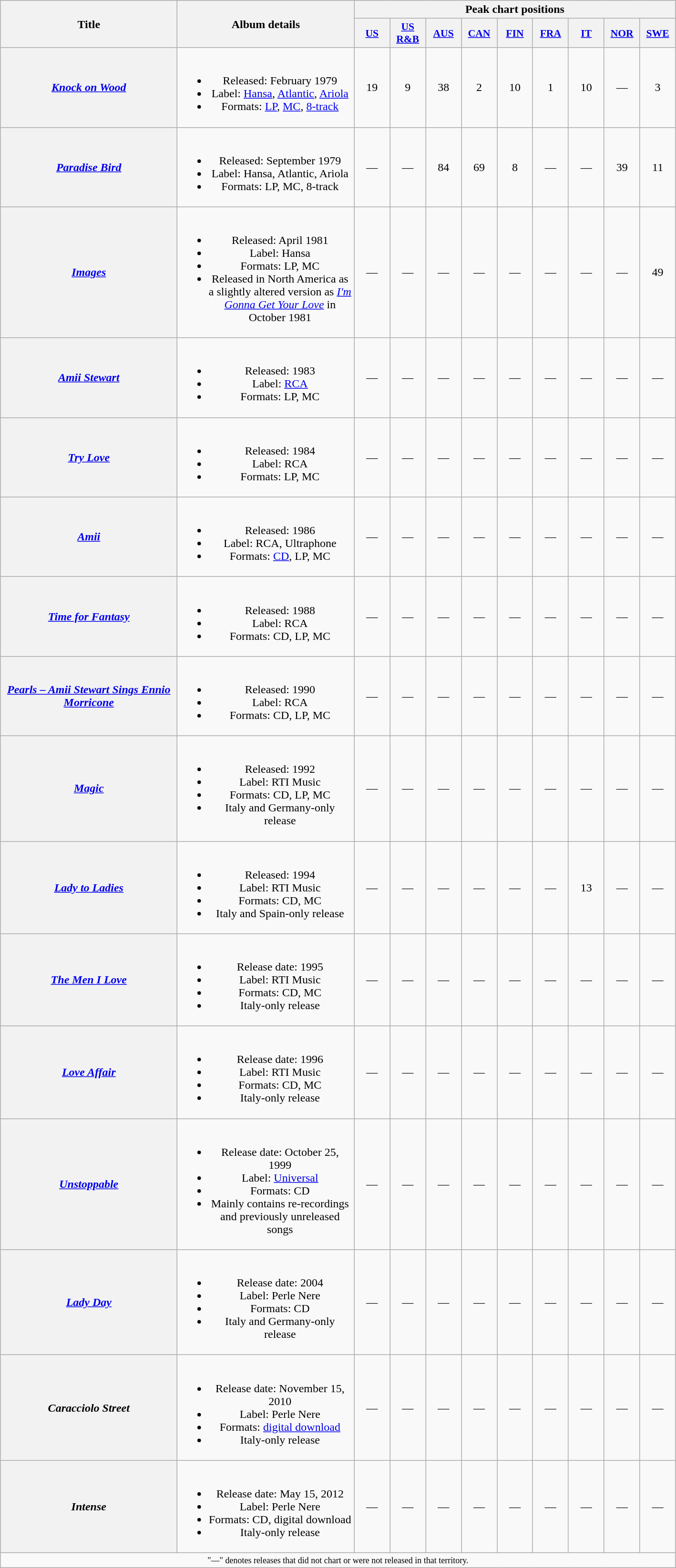<table class="wikitable plainrowheaders" style="text-align:center;">
<tr>
<th scope="col" rowspan="2" style="width:15em;">Title</th>
<th scope="col" rowspan="2" style="width:15em;">Album details</th>
<th colspan="9" scope="col">Peak chart positions</th>
</tr>
<tr>
<th scope="col" style="width:3em;font-size:90%;"><a href='#'>US</a><br></th>
<th scope="col" style="width:3em;font-size:90%;"><a href='#'>US R&B</a><br></th>
<th scope="col" style="width:3em;font-size:90%;"><a href='#'>AUS</a><br></th>
<th scope="col" style="width:3em;font-size:90%;"><a href='#'>CAN</a><br></th>
<th scope="col" style="width:3em;font-size:90%;"><a href='#'>FIN</a><br></th>
<th scope="col" style="width:3em;font-size:90%;"><a href='#'>FRA</a><br></th>
<th scope="col" style="width:3em;font-size:90%;"><a href='#'>IT</a><br></th>
<th scope="col" style="width:3em;font-size:90%;"><a href='#'>NOR</a><br></th>
<th scope="col" style="width:3em;font-size:90%;"><a href='#'>SWE</a><br></th>
</tr>
<tr>
<th scope="row"><em><a href='#'>Knock on Wood</a></em></th>
<td><br><ul><li>Released: February 1979</li><li>Label: <a href='#'>Hansa</a>, <a href='#'>Atlantic</a>, <a href='#'>Ariola</a></li><li>Formats: <a href='#'>LP</a>, <a href='#'>MC</a>, <a href='#'>8-track</a></li></ul></td>
<td>19</td>
<td>9</td>
<td>38</td>
<td>2</td>
<td>10</td>
<td>1</td>
<td>10</td>
<td>—</td>
<td>3</td>
</tr>
<tr>
<th scope="row"><em><a href='#'>Paradise Bird</a></em></th>
<td><br><ul><li>Released: September 1979</li><li>Label: Hansa, Atlantic, Ariola</li><li>Formats: LP, MC, 8-track</li></ul></td>
<td>—</td>
<td>—</td>
<td>84</td>
<td>69</td>
<td>8</td>
<td>—</td>
<td>—</td>
<td>39</td>
<td>11</td>
</tr>
<tr>
<th scope="row"><em><a href='#'>Images</a></em></th>
<td><br><ul><li>Released: April 1981</li><li>Label: Hansa</li><li>Formats: LP, MC</li><li>Released in North America as a slightly altered version as <em><a href='#'>I'm Gonna Get Your Love</a></em> in October 1981</li></ul></td>
<td>—</td>
<td>—</td>
<td>—</td>
<td>—</td>
<td>—</td>
<td>—</td>
<td>—</td>
<td>—</td>
<td>49</td>
</tr>
<tr>
<th scope="row"><em><a href='#'>Amii Stewart</a></em></th>
<td><br><ul><li>Released: 1983</li><li>Label: <a href='#'>RCA</a></li><li>Formats: LP, MC</li></ul></td>
<td>—</td>
<td>—</td>
<td>—</td>
<td>—</td>
<td>—</td>
<td>—</td>
<td>—</td>
<td>—</td>
<td>—</td>
</tr>
<tr>
<th scope="row"><em><a href='#'>Try Love</a></em></th>
<td><br><ul><li>Released: 1984</li><li>Label: RCA</li><li>Formats: LP, MC</li></ul></td>
<td>—</td>
<td>—</td>
<td>—</td>
<td>—</td>
<td>—</td>
<td>—</td>
<td>—</td>
<td>—</td>
<td>—</td>
</tr>
<tr>
<th scope="row"><em><a href='#'>Amii</a></em></th>
<td><br><ul><li>Released: 1986</li><li>Label: RCA, Ultraphone</li><li>Formats: <a href='#'>CD</a>, LP, MC</li></ul></td>
<td>—</td>
<td>—</td>
<td>—</td>
<td>—</td>
<td>—</td>
<td>—</td>
<td>—</td>
<td>—</td>
<td>—</td>
</tr>
<tr>
<th scope="row"><em><a href='#'>Time for Fantasy</a></em></th>
<td><br><ul><li>Released: 1988</li><li>Label: RCA</li><li>Formats: CD, LP, MC</li></ul></td>
<td>—</td>
<td>—</td>
<td>—</td>
<td>—</td>
<td>—</td>
<td>—</td>
<td>—</td>
<td>—</td>
<td>—</td>
</tr>
<tr>
<th scope="row"><em><a href='#'>Pearls – Amii Stewart Sings Ennio Morricone</a></em></th>
<td><br><ul><li>Released: 1990</li><li>Label: RCA</li><li>Formats: CD, LP, MC</li></ul></td>
<td>—</td>
<td>—</td>
<td>—</td>
<td>—</td>
<td>—</td>
<td>—</td>
<td>—</td>
<td>—</td>
<td>—</td>
</tr>
<tr>
<th scope="row"><em><a href='#'>Magic</a></em></th>
<td><br><ul><li>Released: 1992</li><li>Label: RTI Music</li><li>Formats: CD, LP, MC</li><li>Italy and Germany-only release</li></ul></td>
<td>—</td>
<td>—</td>
<td>—</td>
<td>—</td>
<td>—</td>
<td>—</td>
<td>—</td>
<td>—</td>
<td>—</td>
</tr>
<tr>
<th scope="row"><em><a href='#'>Lady to Ladies</a></em></th>
<td><br><ul><li>Released: 1994</li><li>Label: RTI Music</li><li>Formats: CD, MC</li><li>Italy and Spain-only release</li></ul></td>
<td>—</td>
<td>—</td>
<td>—</td>
<td>—</td>
<td>—</td>
<td>—</td>
<td>13</td>
<td>—</td>
<td>—</td>
</tr>
<tr>
<th scope="row"><em><a href='#'>The Men I Love</a></em></th>
<td><br><ul><li>Release date: 1995</li><li>Label: RTI Music</li><li>Formats: CD, MC</li><li>Italy-only release</li></ul></td>
<td>—</td>
<td>—</td>
<td>—</td>
<td>—</td>
<td>—</td>
<td>—</td>
<td>—</td>
<td>—</td>
<td>—</td>
</tr>
<tr>
<th scope="row"><em><a href='#'>Love Affair</a></em></th>
<td><br><ul><li>Release date: 1996</li><li>Label: RTI Music</li><li>Formats: CD, MC</li><li>Italy-only release</li></ul></td>
<td>—</td>
<td>—</td>
<td>—</td>
<td>—</td>
<td>—</td>
<td>—</td>
<td>—</td>
<td>—</td>
<td>—</td>
</tr>
<tr>
<th scope="row"><em><a href='#'>Unstoppable</a></em></th>
<td><br><ul><li>Release date: October 25, 1999</li><li>Label: <a href='#'>Universal</a></li><li>Formats: CD</li><li>Mainly contains re-recordings and previously unreleased songs</li></ul></td>
<td>—</td>
<td>—</td>
<td>—</td>
<td>—</td>
<td>—</td>
<td>—</td>
<td>—</td>
<td>—</td>
<td>—</td>
</tr>
<tr>
<th scope="row"><em><a href='#'>Lady Day</a></em></th>
<td><br><ul><li>Release date: 2004</li><li>Label: Perle Nere</li><li>Formats: CD</li><li>Italy and Germany-only release</li></ul></td>
<td>—</td>
<td>—</td>
<td>—</td>
<td>—</td>
<td>—</td>
<td>—</td>
<td>—</td>
<td>—</td>
<td>—</td>
</tr>
<tr>
<th scope="row"><em>Caracciolo Street</em></th>
<td><br><ul><li>Release date: November 15, 2010</li><li>Label: Perle Nere</li><li>Formats: <a href='#'>digital download</a></li><li>Italy-only release</li></ul></td>
<td>—</td>
<td>—</td>
<td>—</td>
<td>—</td>
<td>—</td>
<td>—</td>
<td>—</td>
<td>—</td>
<td>—</td>
</tr>
<tr>
<th scope="row"><em>Intense</em></th>
<td><br><ul><li>Release date: May 15, 2012</li><li>Label: Perle Nere</li><li>Formats: CD, digital download</li><li>Italy-only release</li></ul></td>
<td>—</td>
<td>—</td>
<td>—</td>
<td>—</td>
<td>—</td>
<td>—</td>
<td>—</td>
<td>—</td>
<td>—</td>
</tr>
<tr>
<td colspan="11" style="font-size:9pt">"—" denotes releases that did not chart or were not released in that territory.</td>
</tr>
</table>
